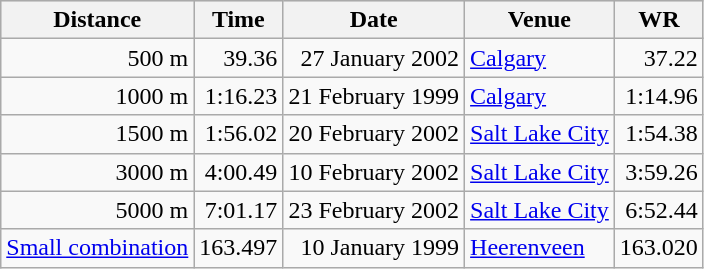<table class="wikitable">
<tr align="left" bgcolor="#DDDDDD">
<th>Distance</th>
<th>Time</th>
<th>Date</th>
<th>Venue</th>
<th>WR</th>
</tr>
<tr align="right">
<td>500 m</td>
<td>39.36</td>
<td>27 January 2002</td>
<td align="left"><a href='#'>Calgary</a></td>
<td>37.22</td>
</tr>
<tr align="right">
<td>1000 m</td>
<td>1:16.23</td>
<td>21 February 1999</td>
<td align="left"><a href='#'>Calgary</a></td>
<td>1:14.96</td>
</tr>
<tr align="right">
<td>1500 m</td>
<td>1:56.02</td>
<td>20 February 2002</td>
<td align="left"><a href='#'>Salt Lake City</a></td>
<td>1:54.38</td>
</tr>
<tr align="right">
<td>3000 m</td>
<td>4:00.49</td>
<td>10 February 2002</td>
<td align="left"><a href='#'>Salt Lake City</a></td>
<td>3:59.26</td>
</tr>
<tr align="right">
<td>5000 m</td>
<td>7:01.17</td>
<td>23 February 2002</td>
<td align="left"><a href='#'>Salt Lake City</a></td>
<td>6:52.44</td>
</tr>
<tr align="right">
<td><a href='#'>Small combination</a></td>
<td>163.497</td>
<td>10 January 1999</td>
<td align="left"><a href='#'>Heerenveen</a></td>
<td>163.020</td>
</tr>
</table>
